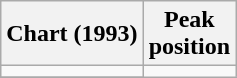<table class="wikitable">
<tr>
<th align="left">Chart (1993)</th>
<th align="left">Peak<br>position</th>
</tr>
<tr>
<td></td>
</tr>
<tr>
</tr>
</table>
